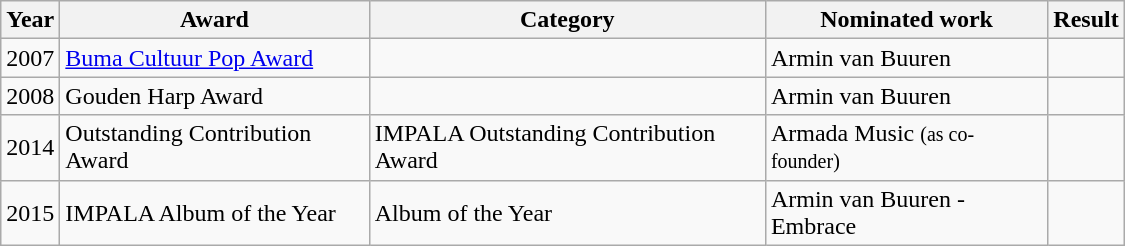<table class=wikitable | width="750">
<tr>
<th>Year</th>
<th>Award</th>
<th>Category</th>
<th>Nominated work</th>
<th>Result</th>
</tr>
<tr>
<td>2007</td>
<td><a href='#'>Buma Cultuur Pop Award</a></td>
<td></td>
<td>Armin van Buuren</td>
<td></td>
</tr>
<tr>
<td>2008</td>
<td>Gouden Harp Award</td>
<td></td>
<td>Armin van Buuren</td>
<td></td>
</tr>
<tr>
<td>2014</td>
<td>Outstanding Contribution Award</td>
<td>IMPALA Outstanding Contribution Award</td>
<td>Armada Music <small>(as co-founder)</small></td>
<td></td>
</tr>
<tr>
<td>2015</td>
<td>IMPALA Album of the Year</td>
<td>Album of the Year</td>
<td>Armin van Buuren - Embrace</td>
<td></td>
</tr>
</table>
